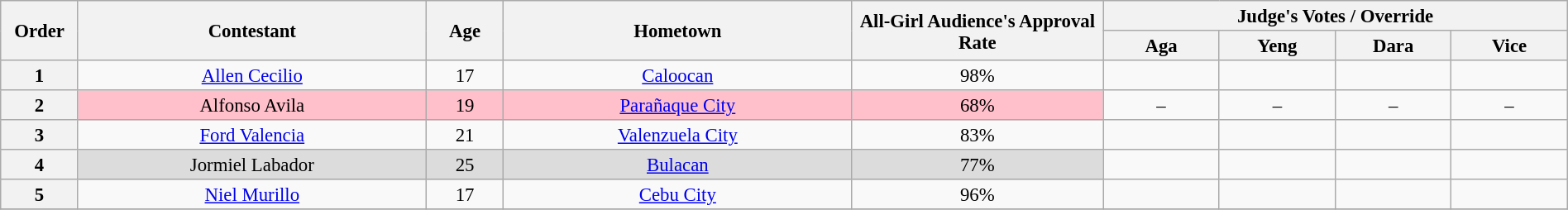<table class="wikitable" style="text-align:center; line-height:17px; width:100%; font-size: 95%;">
<tr>
<th scope="col" rowspan="2" style="width:04%;">Order</th>
<th scope="col" rowspan="2" style="width:18%;">Contestant</th>
<th scope="col" rowspan="2" style="width:04%;">Age</th>
<th scope="col" rowspan="2" style="width:18%;">Hometown</th>
<th scope="col" rowspan="2" style="width:13%;">All-Girl Audience's Approval Rate</th>
<th scope="col" colspan="4" style="width:28%;">Judge's Votes / Override</th>
</tr>
<tr>
<th style="width:06%;">Aga</th>
<th style="width:06%;">Yeng</th>
<th style="width:06%;">Dara</th>
<th style="width:06%;">Vice</th>
</tr>
<tr>
<th>1</th>
<td><a href='#'>Allen Cecilio</a></td>
<td>17</td>
<td><a href='#'>Caloocan</a></td>
<td>98%</td>
<td><strong></strong></td>
<td><strong></strong></td>
<td><strong></strong></td>
<td><strong></strong></td>
</tr>
<tr>
<th>2</th>
<td style="background:pink;">Alfonso Avila</td>
<td style="background:pink;">19</td>
<td style="background:pink;"><a href='#'>Parañaque City</a></td>
<td style="background:pink;">68%</td>
<td>–</td>
<td>–</td>
<td>–</td>
<td>–</td>
</tr>
<tr>
<th>3</th>
<td><a href='#'>Ford Valencia</a></td>
<td>21</td>
<td><a href='#'>Valenzuela City</a></td>
<td>83%</td>
<td><strong></strong></td>
<td><strong></strong></td>
<td><strong></strong></td>
<td><strong></strong></td>
</tr>
<tr>
<th>4</th>
<td style="background:#DCDCDC;">Jormiel Labador</td>
<td style="background:#DCDCDC;">25</td>
<td style="background:#DCDCDC;"><a href='#'>Bulacan</a></td>
<td style="background:#DCDCDC;">77%</td>
<td><strong></strong></td>
<td><strong></strong></td>
<td><strong></strong></td>
<td><strong></strong></td>
</tr>
<tr>
<th>5</th>
<td><a href='#'>Niel Murillo</a></td>
<td>17</td>
<td><a href='#'>Cebu City</a></td>
<td>96%</td>
<td><strong></strong></td>
<td><strong></strong></td>
<td><strong></strong></td>
<td><strong></strong></td>
</tr>
<tr>
</tr>
</table>
